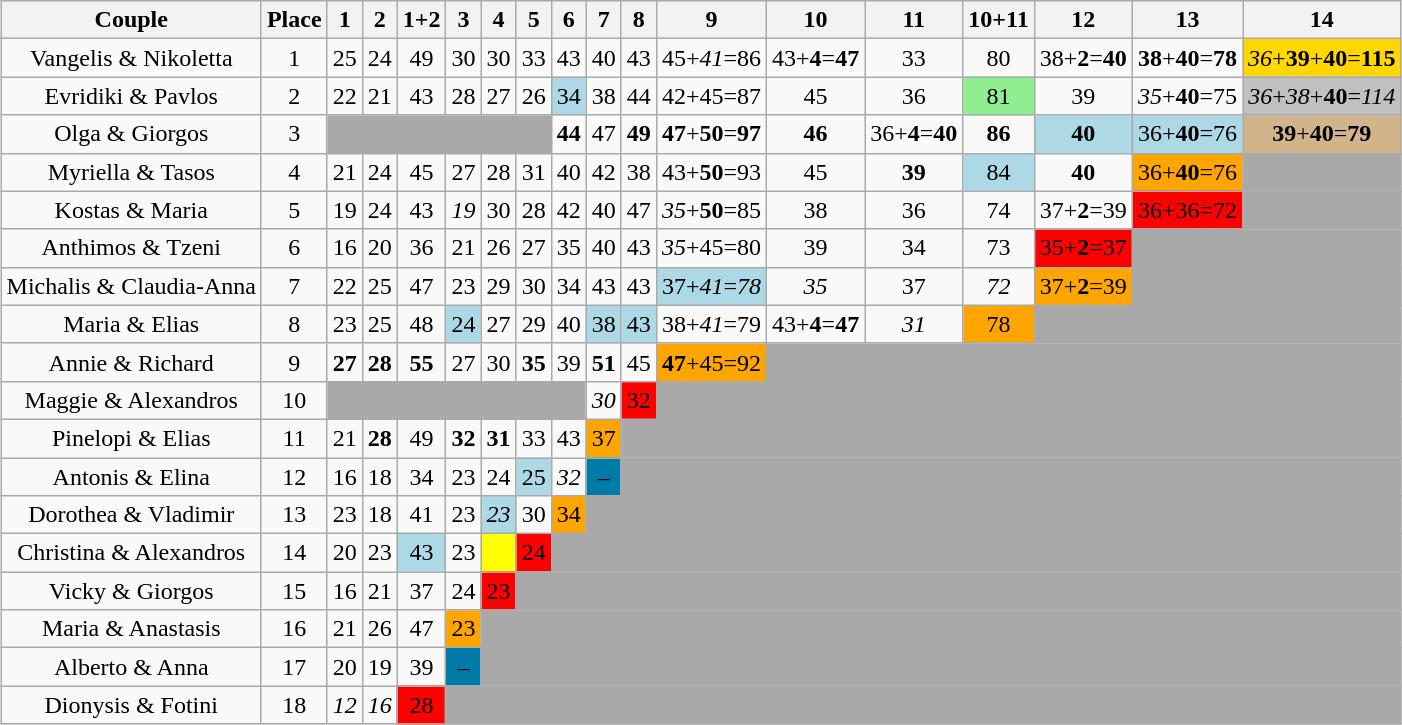<table class="wikitable sortable" style="margin: auto; text-align: center;">
<tr>
<th>Couple</th>
<th>Place</th>
<th>1</th>
<th>2</th>
<th>1+2</th>
<th>3</th>
<th>4</th>
<th>5</th>
<th>6</th>
<th>7</th>
<th>8</th>
<th>9</th>
<th>10</th>
<th>11</th>
<th>10+11</th>
<th>12</th>
<th>13</th>
<th>14</th>
</tr>
<tr>
<td>Vangelis & Nikoletta</td>
<td>1</td>
<td>25</td>
<td>24</td>
<td>49</td>
<td>30</td>
<td>30</td>
<td>33</td>
<td>43</td>
<td>40</td>
<td>43</td>
<td>45+<span><em>41</em></span>=86</td>
<td>43+<span><strong>4</strong></span>=<span><strong>47</strong></span></td>
<td>33</td>
<td>80</td>
<td>38+<span><strong>2</strong></span>=<span><strong>40</strong></span></td>
<td><span><strong>38</strong></span>+<span><strong>40</strong></span>=<span><strong>78</strong></span></td>
<td bgcolor="gold"><span><em>36</em></span>+<strong>39</strong>+<strong>40</strong>=<span><strong>115</strong></span></td>
</tr>
<tr>
<td>Evridiki & Pavlos</td>
<td>2</td>
<td>22</td>
<td>21</td>
<td>43</td>
<td>28</td>
<td>27</td>
<td>26</td>
<td style="background:lightblue;">34</td>
<td>38</td>
<td>44</td>
<td>42+45=87</td>
<td>45</td>
<td>36</td>
<td style="background:lightgreen;">81</td>
<td>39</td>
<td><span><em>35</em></span>+<span><strong>40</strong></span>=75</td>
<td bgcolor="silver"><span><em>36</em></span>+<span><em>38</em></span>+<strong>40</strong>=<span><em>114</em></span></td>
</tr>
<tr>
<td>Olga & Giorgos</td>
<td>3</td>
<td style="background:darkgrey;" colspan="6"></td>
<td><span><strong>44</strong></span></td>
<td>47</td>
<td><span><strong>49</strong></span></td>
<td><span><strong>47</strong></span>+<span><strong>50</strong></span>=<span><strong>97</strong></span></td>
<td><span><strong>46</strong></span></td>
<td>36+<span><strong>4</strong></span>=<span><strong>40</strong></span></td>
<td><span><strong>86</strong></span></td>
<td style="background:lightblue;"><span><strong>40</strong></span></td>
<td style="background:lightblue;">36+<span><strong>40</strong></span>=76</td>
<td style="background:tan;"><span><strong>39</strong></span>+<span><strong>40</strong></span>=<span><strong>79</strong></span></td>
</tr>
<tr>
<td>Myriella & Tasos</td>
<td>4</td>
<td>21</td>
<td>24</td>
<td>45</td>
<td>27</td>
<td>28</td>
<td>31</td>
<td>40</td>
<td>42</td>
<td>38</td>
<td>43+<span><strong>50</strong></span>=93</td>
<td>45</td>
<td><span><strong>39</strong></span></td>
<td style="background:lightblue;">84</td>
<td><span><strong>40</strong></span></td>
<td style="background:orange;">36+<span><strong>40</strong></span>=76</td>
<td style="background:darkgrey;" colspan="1"></td>
</tr>
<tr>
<td>Kostas & Maria</td>
<td>5</td>
<td>19</td>
<td>24</td>
<td>43</td>
<td><span><em>19</em></span></td>
<td>30</td>
<td>28</td>
<td>42</td>
<td>40</td>
<td>47</td>
<td><span><em>35</em></span>+<span><strong>50</strong></span>=85</td>
<td>38</td>
<td>36</td>
<td>74</td>
<td>37+<span><strong>2</strong></span>=39</td>
<td style="background:red;">36+36=72</td>
<td style="background:darkgrey;" colspan="1"></td>
</tr>
<tr>
<td>Anthimos & Tzeni</td>
<td>6</td>
<td>16</td>
<td>20</td>
<td>36</td>
<td>21</td>
<td>26</td>
<td>27</td>
<td>35</td>
<td>40</td>
<td>43</td>
<td><span><em>35</em></span>+45=80</td>
<td>39</td>
<td>34</td>
<td>73</td>
<td style="background:red;">35+<span><strong>2</strong></span>=37</td>
<td style="background:darkgrey;" colspan="2"></td>
</tr>
<tr>
<td>Michalis & Claudia-Anna</td>
<td>7</td>
<td>22</td>
<td>25</td>
<td>47</td>
<td>23</td>
<td>29</td>
<td>30</td>
<td>34</td>
<td>43</td>
<td>43</td>
<td style="background:lightblue;">37+<span><em>41</em></span>=<span><em>78</em></span></td>
<td><span><em>35</em></span></td>
<td>37</td>
<td><span><em>72</em></span></td>
<td style="background:orange;">37+<span><strong>2</strong></span>=39</td>
<td style="background:darkgrey;" colspan="2"></td>
</tr>
<tr>
<td>Maria & Elias</td>
<td>8</td>
<td>23</td>
<td>25</td>
<td>48</td>
<td style="background:lightblue;">24</td>
<td>27</td>
<td>29</td>
<td>40</td>
<td style="background:lightblue;">38</td>
<td style="background:lightblue;">43</td>
<td>38+<span><em>41</em></span>=79</td>
<td>43+<span><strong>4</strong></span>=<span><strong>47</strong></span></td>
<td><span><em>31</em></span></td>
<td style="background:orange;">78</td>
<td style="background:darkgrey;" colspan="3"></td>
</tr>
<tr>
<td>Annie & Richard</td>
<td>9</td>
<td><span><strong>27</strong></span></td>
<td><span><strong>28</strong></span></td>
<td><span><strong>55</strong></span></td>
<td>27</td>
<td>30</td>
<td><span><strong>35</strong></span></td>
<td>39</td>
<td><span><strong>51</strong></span></td>
<td>45</td>
<td style="background:orange;"><span><strong>47</strong></span>+45=92</td>
<td style="background:darkgrey;" colspan="6"></td>
</tr>
<tr>
<td>Maggie & Alexandros</td>
<td>10</td>
<td style="background:darkgrey;" colspan="7"></td>
<td><span><em>30</em></span></td>
<td style="background:red;">32</td>
<td style="background:darkgrey;" colspan="7"></td>
</tr>
<tr>
<td>Pinelopi & Elias</td>
<td>11</td>
<td>21</td>
<td><span><strong>28</strong></span></td>
<td>49</td>
<td><span><strong>32</strong></span></td>
<td><span><strong>31</strong></span></td>
<td>33</td>
<td>43</td>
<td style="background:orange;">37</td>
<td style="background:darkgrey;" colspan="8"></td>
</tr>
<tr>
<td>Antonis & Elina</td>
<td>12</td>
<td>16</td>
<td>18</td>
<td>34</td>
<td>23</td>
<td>24</td>
<td style="background:lightblue;">25</td>
<td><span><em>32</em></span></td>
<td style="background:#007BA7;">–</td>
<td style="background:darkgrey;" colspan="8"></td>
</tr>
<tr>
<td>Dorothea & Vladimir</td>
<td>13</td>
<td>23</td>
<td>18</td>
<td>41</td>
<td>23</td>
<td bgcolor="lightblue"><span><em>23</em></span></td>
<td>30</td>
<td style="background:orange;">34</td>
<td style="background:darkgrey;" colspan="9"></td>
</tr>
<tr>
<td>Christina & Alexandros</td>
<td>14</td>
<td>20</td>
<td>23</td>
<td style="background:lightblue;">43</td>
<td>23</td>
<td bgcolor="yellow"></td>
<td style="background:red;">24</td>
<td style="background:darkgrey;" colspan="10"></td>
</tr>
<tr>
<td>Vicky & Giorgos</td>
<td>15</td>
<td>16</td>
<td>21</td>
<td>37</td>
<td>24</td>
<td style="background:red;">23</td>
<td style="background:darkgrey;" colspan="11"></td>
</tr>
<tr>
<td>Maria & Anastasis</td>
<td>16</td>
<td>21</td>
<td>26</td>
<td>47</td>
<td style="background:orange;">23</td>
<td style="background:darkgrey;" colspan="12"></td>
</tr>
<tr>
<td>Alberto & Anna</td>
<td>17</td>
<td>20</td>
<td>19</td>
<td>39</td>
<td style="background:#007BA7;">–</td>
<td style="background:darkgrey;" colspan="12"></td>
</tr>
<tr>
<td>Dionysis & Fotini</td>
<td>18</td>
<td><span><em>12</em></span></td>
<td><span><em>16</em></span></td>
<td style="background:red;">28</td>
<td style="background:darkgrey;" colspan="13"></td>
</tr>
</table>
